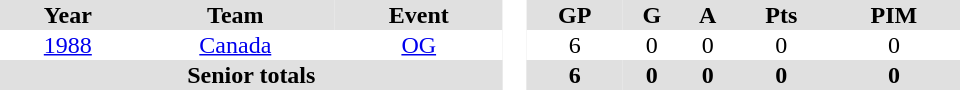<table border="0" cellpadding="1" cellspacing="0" style="text-align:center; width:40em">
<tr ALIGN="center" bgcolor="#e0e0e0">
<th>Year</th>
<th>Team</th>
<th>Event</th>
<th rowspan="99" bgcolor="#ffffff"> </th>
<th>GP</th>
<th>G</th>
<th>A</th>
<th>Pts</th>
<th>PIM</th>
</tr>
<tr>
<td><a href='#'>1988</a></td>
<td><a href='#'>Canada</a></td>
<td><a href='#'>OG</a></td>
<td>6</td>
<td>0</td>
<td>0</td>
<td>0</td>
<td>0</td>
</tr>
<tr bgcolor="#e0e0e0">
<th colspan="3">Senior totals</th>
<th>6</th>
<th>0</th>
<th>0</th>
<th>0</th>
<th>0</th>
</tr>
</table>
